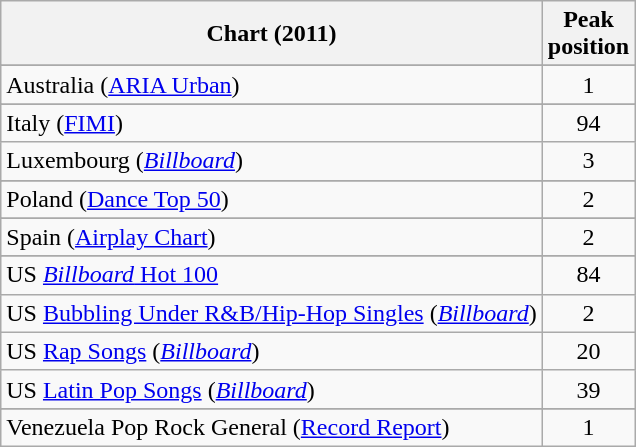<table class="wikitable sortable">
<tr>
<th>Chart (2011)</th>
<th>Peak<br>position</th>
</tr>
<tr>
</tr>
<tr>
<td align="left">Australia (<a href='#'>ARIA Urban</a>)</td>
<td style="text-align:center;">1</td>
</tr>
<tr>
</tr>
<tr>
</tr>
<tr>
</tr>
<tr>
</tr>
<tr>
</tr>
<tr>
</tr>
<tr>
</tr>
<tr>
</tr>
<tr>
</tr>
<tr>
<td>Italy (<a href='#'>FIMI</a>)</td>
<td align="center">94</td>
</tr>
<tr>
<td>Luxembourg (<em><a href='#'>Billboard</a></em>)</td>
<td style="text-align:center;">3</td>
</tr>
<tr>
</tr>
<tr>
</tr>
<tr>
</tr>
<tr>
</tr>
<tr>
<td>Poland (<a href='#'>Dance Top 50</a>)</td>
<td style="text-align:center;">2</td>
</tr>
<tr>
</tr>
<tr>
</tr>
<tr>
</tr>
<tr>
<td>Spain (<a href='#'>Airplay Chart</a>)</td>
<td style="text-align:center;">2</td>
</tr>
<tr>
</tr>
<tr>
</tr>
<tr>
<td>US <a href='#'><em>Billboard</em> Hot 100</a></td>
<td style="text-align:center;">84</td>
</tr>
<tr>
<td>US <a href='#'>Bubbling Under R&B/Hip-Hop Singles</a> (<em><a href='#'>Billboard</a></em>)</td>
<td style="text-align:center;">2</td>
</tr>
<tr>
<td>US <a href='#'>Rap Songs</a> (<em><a href='#'>Billboard</a></em>)</td>
<td style="text-align:center;">20</td>
</tr>
<tr>
<td>US <a href='#'>Latin Pop Songs</a> (<em><a href='#'>Billboard</a></em>)</td>
<td style="text-align:center;">39</td>
</tr>
<tr>
</tr>
<tr>
<td>Venezuela Pop Rock General (<a href='#'>Record Report</a>)</td>
<td style="text-align:center;">1</td>
</tr>
</table>
